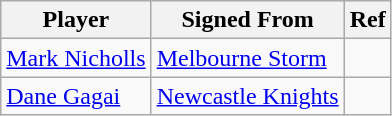<table class="wikitable">
<tr>
<th>Player</th>
<th>Signed From</th>
<th>Ref</th>
</tr>
<tr>
<td><a href='#'>Mark Nicholls</a></td>
<td> <a href='#'>Melbourne Storm</a></td>
<td></td>
</tr>
<tr>
<td><a href='#'>Dane Gagai</a></td>
<td> <a href='#'>Newcastle Knights</a></td>
<td></td>
</tr>
</table>
